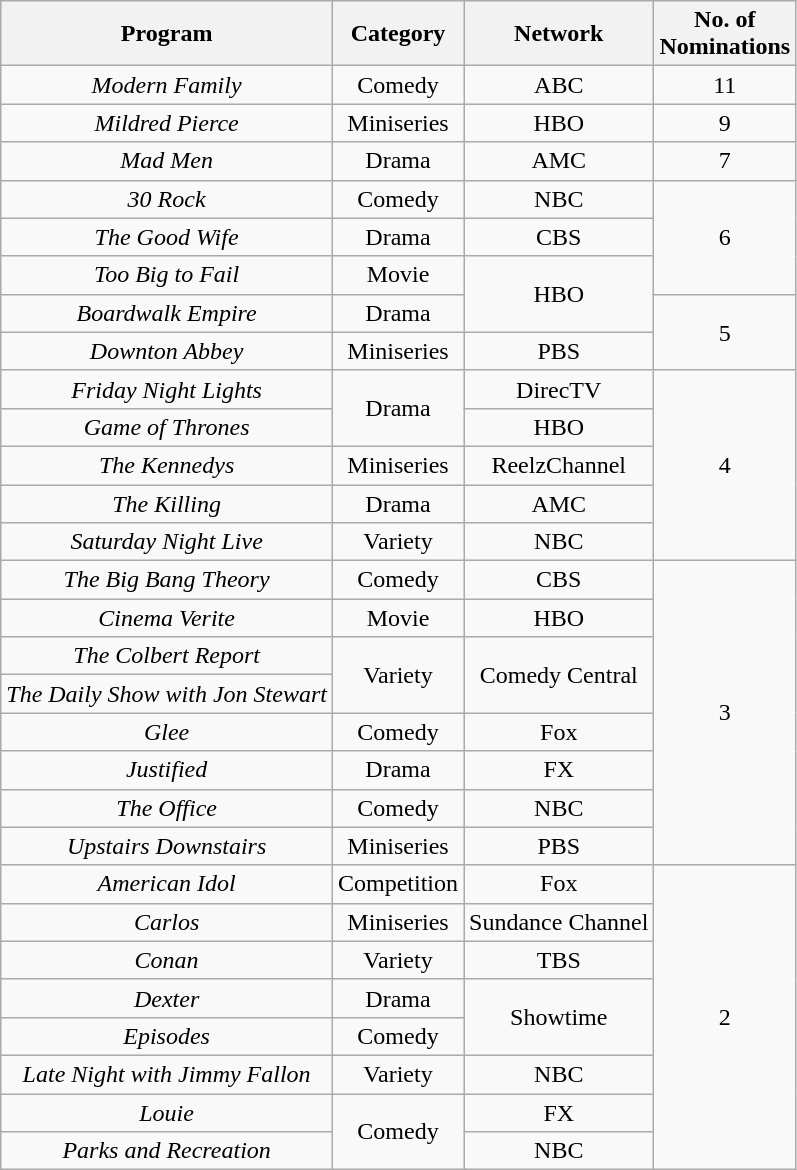<table class="wikitable">
<tr>
<th>Program</th>
<th>Category</th>
<th>Network</th>
<th>No. of<br>Nominations</th>
</tr>
<tr style="text-align:center">
<td><em>Modern Family</em></td>
<td>Comedy</td>
<td>ABC</td>
<td>11</td>
</tr>
<tr style="text-align:center">
<td><em>Mildred Pierce</em></td>
<td>Miniseries</td>
<td>HBO</td>
<td>9</td>
</tr>
<tr style="text-align:center">
<td><em>Mad Men</em></td>
<td>Drama</td>
<td>AMC</td>
<td>7</td>
</tr>
<tr style="text-align:center">
<td><em>30 Rock</em></td>
<td>Comedy</td>
<td>NBC</td>
<td rowspan="3">6</td>
</tr>
<tr style="text-align:center">
<td><em>The Good Wife</em></td>
<td>Drama</td>
<td>CBS</td>
</tr>
<tr style="text-align:center">
<td><em>Too Big to Fail</em></td>
<td>Movie</td>
<td rowspan="2">HBO</td>
</tr>
<tr style="text-align:center">
<td><em>Boardwalk Empire</em></td>
<td>Drama</td>
<td rowspan="2">5</td>
</tr>
<tr style="text-align:center">
<td><em>Downton Abbey</em></td>
<td>Miniseries</td>
<td>PBS</td>
</tr>
<tr style="text-align:center">
<td><em>Friday Night Lights</em></td>
<td rowspan="2">Drama</td>
<td>DirecTV</td>
<td rowspan="5">4</td>
</tr>
<tr style="text-align:center">
<td><em>Game of Thrones</em></td>
<td>HBO</td>
</tr>
<tr style="text-align:center">
<td><em>The Kennedys</em></td>
<td>Miniseries</td>
<td>ReelzChannel</td>
</tr>
<tr style="text-align:center">
<td><em>The Killing</em></td>
<td>Drama</td>
<td>AMC</td>
</tr>
<tr style="text-align:center">
<td><em>Saturday Night Live</em></td>
<td>Variety</td>
<td>NBC</td>
</tr>
<tr style="text-align:center">
<td><em>The Big Bang Theory</em></td>
<td>Comedy</td>
<td>CBS</td>
<td rowspan="8">3</td>
</tr>
<tr style="text-align:center">
<td><em>Cinema Verite</em></td>
<td>Movie</td>
<td>HBO</td>
</tr>
<tr style="text-align:center">
<td><em>The Colbert Report</em></td>
<td rowspan="2">Variety</td>
<td rowspan="2">Comedy Central</td>
</tr>
<tr style="text-align:center">
<td><em>The Daily Show with Jon Stewart</em></td>
</tr>
<tr style="text-align:center">
<td><em>Glee</em></td>
<td>Comedy</td>
<td>Fox</td>
</tr>
<tr style="text-align:center">
<td><em>Justified</em></td>
<td>Drama</td>
<td>FX</td>
</tr>
<tr style="text-align:center">
<td><em>The Office</em></td>
<td>Comedy</td>
<td>NBC</td>
</tr>
<tr style="text-align:center">
<td><em>Upstairs Downstairs</em></td>
<td>Miniseries</td>
<td>PBS</td>
</tr>
<tr style="text-align:center">
<td><em>American Idol</em></td>
<td>Competition</td>
<td>Fox</td>
<td rowspan="8">2</td>
</tr>
<tr style="text-align:center">
<td><em>Carlos</em></td>
<td>Miniseries</td>
<td>Sundance Channel</td>
</tr>
<tr style="text-align:center">
<td><em>Conan</em></td>
<td>Variety</td>
<td>TBS</td>
</tr>
<tr style="text-align:center">
<td><em>Dexter</em></td>
<td>Drama</td>
<td rowspan="2">Showtime</td>
</tr>
<tr style="text-align:center">
<td><em>Episodes</em></td>
<td>Comedy</td>
</tr>
<tr style="text-align:center">
<td><em>Late Night with Jimmy Fallon</em></td>
<td>Variety</td>
<td>NBC</td>
</tr>
<tr style="text-align:center">
<td><em>Louie</em></td>
<td rowspan="2">Comedy</td>
<td>FX</td>
</tr>
<tr style="text-align:center">
<td><em>Parks and Recreation</em></td>
<td>NBC</td>
</tr>
</table>
